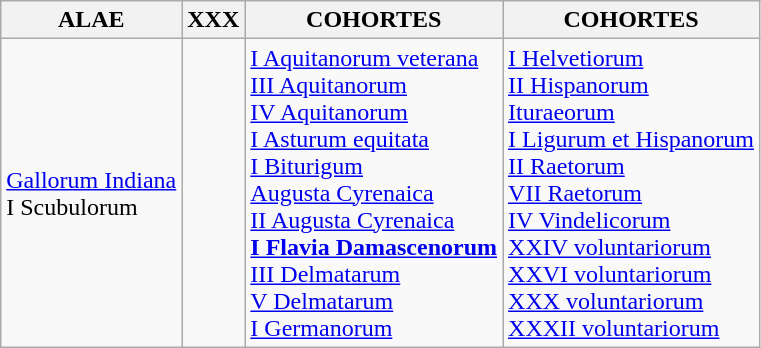<table class=wikitable>
<tr>
<th>ALAE</th>
<th>XXX</th>
<th>COHORTES</th>
<th>COHORTES</th>
</tr>
<tr>
<td><a href='#'>Gallorum Indiana</a><br>I Scubulorum</td>
<td></td>
<td><a href='#'>I Aquitanorum veterana</a><br><a href='#'>III Aquitanorum  </a><br><a href='#'>IV Aquitanorum  </a><br><a href='#'>I Asturum equitata</a> <br><a href='#'>I Biturigum</a><br><a href='#'>Augusta Cyrenaica </a><br><a href='#'>II Augusta Cyrenaica</a><br><strong><a href='#'>I Flavia Damascenorum</a></strong><br><a href='#'>III Delmatarum </a><br><a href='#'>V Delmatarum</a><br><a href='#'>I Germanorum </a></td>
<td><a href='#'>I Helvetiorum</a><br><a href='#'>II Hispanorum</a> <br><a href='#'>Ituraeorum</a> <br><a href='#'>I Ligurum et Hispanorum</a> <br><a href='#'>II Raetorum </a><br><a href='#'>VII Raetorum </a><br><a href='#'>IV Vindelicorum</a><br><a href='#'>XXIV voluntariorum</a> <br><a href='#'>XXVI voluntariorum</a><br><a href='#'>XXX voluntariorum</a> <br><a href='#'>XXXII voluntariorum</a> </td>
</tr>
</table>
